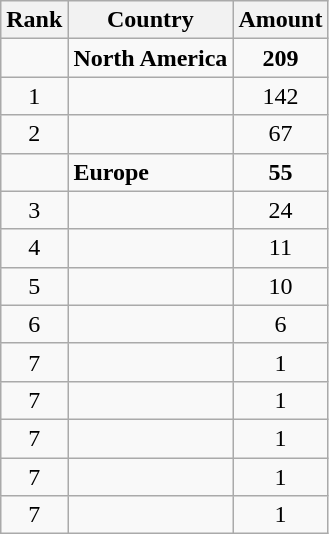<table class="wikitable" style="text-align: center;">
<tr>
<th>Rank</th>
<th>Country</th>
<th>Amount</th>
</tr>
<tr>
<td></td>
<td style="text-align: left;"><strong>North America</strong></td>
<td><strong>209</strong></td>
</tr>
<tr>
<td>1</td>
<td style="text-align: left;"></td>
<td>142</td>
</tr>
<tr>
<td>2</td>
<td style="text-align: left;"></td>
<td>67</td>
</tr>
<tr>
<td></td>
<td style="text-align: left;"><strong>Europe</strong></td>
<td><strong>55</strong></td>
</tr>
<tr>
<td>3</td>
<td style="text-align: left;"></td>
<td>24</td>
</tr>
<tr>
<td>4</td>
<td style="text-align: left;"></td>
<td>11</td>
</tr>
<tr>
<td>5</td>
<td style="text-align: left;"></td>
<td>10</td>
</tr>
<tr>
<td>6</td>
<td style="text-align: left;"></td>
<td>6</td>
</tr>
<tr>
<td>7</td>
<td style="text-align: left;"></td>
<td>1</td>
</tr>
<tr>
<td>7</td>
<td style="text-align: left;"></td>
<td>1</td>
</tr>
<tr>
<td>7</td>
<td style="text-align: left;"></td>
<td>1</td>
</tr>
<tr>
<td>7</td>
<td style="text-align: left;"></td>
<td>1</td>
</tr>
<tr>
<td>7</td>
<td style="text-align: left;"></td>
<td>1</td>
</tr>
</table>
